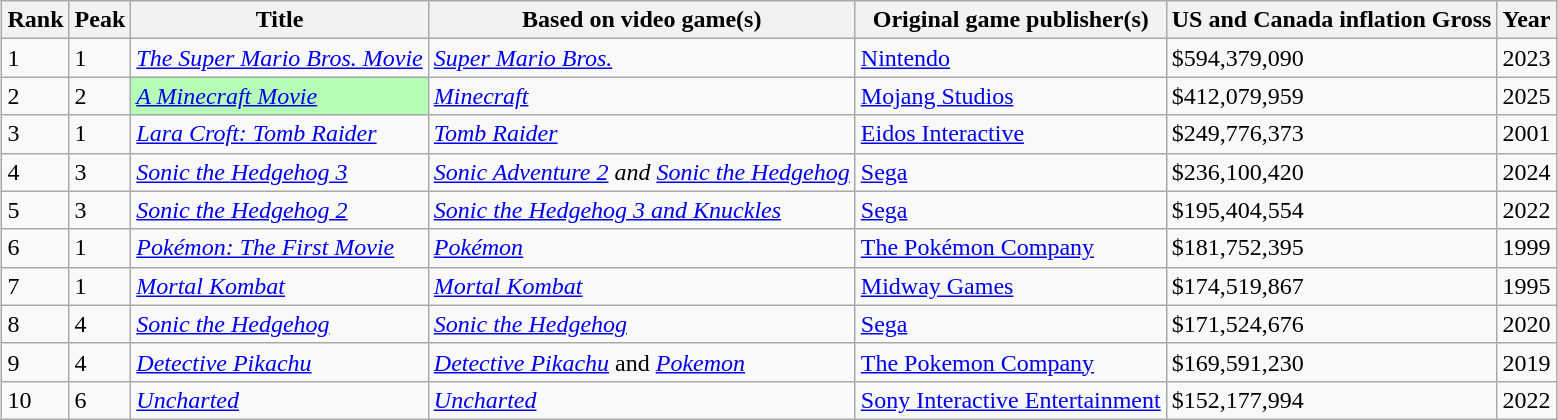<table class="wikitable plainrowheaders" style="margin:auto; margin:auto;">
<tr>
<th scope="col">Rank</th>
<th>Peak</th>
<th scope="col">Title</th>
<th>Based on video game(s)</th>
<th>Original game publisher(s)</th>
<th>US and Canada inflation Gross</th>
<th scope="col">Year</th>
</tr>
<tr>
<td>1</td>
<td>1</td>
<td scope="row"><em><a href='#'>The Super Mario Bros. Movie</a></em></td>
<td><a href='#'><em>Super Mario Bros.</em></a></td>
<td><a href='#'>Nintendo</a></td>
<td>$594,379,090</td>
<td style="text-align:center;">2023</td>
</tr>
<tr>
<td>2</td>
<td>2</td>
<td scope="row" style="background:#b6fcb6;"><em><a href='#'>A Minecraft Movie</a></em> </td>
<td><em><a href='#'>Minecraft</a></em></td>
<td><a href='#'>Mojang Studios</a></td>
<td>$412,079,959</td>
<td>2025</td>
</tr>
<tr>
<td>3</td>
<td>1</td>
<td scope="row"><em><a href='#'>Lara Croft: Tomb Raider</a></em></td>
<td><em><a href='#'>Tomb Raider</a></em></td>
<td><a href='#'>Eidos Interactive</a></td>
<td>$249,776,373</td>
<td style="text-align:center;">2001</td>
</tr>
<tr>
<td>4</td>
<td>3</td>
<td scope="row"><em><a href='#'>Sonic the Hedgehog 3</a></em></td>
<td><em><a href='#'>Sonic Adventure 2</a> and <a href='#'>Sonic the Hedgehog</a></em></td>
<td><a href='#'>Sega</a></td>
<td>$236,100,420</td>
<td>2024</td>
</tr>
<tr>
<td>5</td>
<td>3</td>
<td scope="row"><em><a href='#'>Sonic the Hedgehog 2</a></em></td>
<td><em><a href='#'>Sonic the Hedgehog 3 and Knuckles</a></em></td>
<td><a href='#'>Sega</a></td>
<td>$195,404,554</td>
<td>2022</td>
</tr>
<tr>
<td>6</td>
<td>1</td>
<td scope="row"><em><a href='#'>Pokémon: The First Movie</a></em></td>
<td><em><a href='#'>Pokémon</a></em></td>
<td><a href='#'>The Pokémon Company</a></td>
<td>$181,752,395</td>
<td>1999</td>
</tr>
<tr>
<td>7</td>
<td>1</td>
<td><em><a href='#'>Mortal Kombat</a></em></td>
<td><em><a href='#'>Mortal Kombat</a></em></td>
<td><a href='#'>Midway Games</a></td>
<td>$174,519,867</td>
<td>1995</td>
</tr>
<tr>
<td>8</td>
<td>4</td>
<td><a href='#'><em>Sonic the Hedgehog</em></a></td>
<td><em><a href='#'>Sonic the Hedgehog</a></em></td>
<td><a href='#'>Sega</a></td>
<td>$171,524,676</td>
<td>2020</td>
</tr>
<tr>
<td>9</td>
<td>4</td>
<td><em><a href='#'>Detective Pikachu</a></em></td>
<td><em><a href='#'>Detective Pikachu</a></em> and <em><a href='#'>Pokemon</a></em></td>
<td><a href='#'>The Pokemon Company</a></td>
<td>$169,591,230</td>
<td>2019</td>
</tr>
<tr>
<td>10</td>
<td>6</td>
<td><em><a href='#'>Uncharted</a></em></td>
<td><em><a href='#'>Uncharted</a></em></td>
<td><a href='#'>Sony Interactive Entertainment</a></td>
<td>$152,177,994</td>
<td>2022</td>
</tr>
</table>
